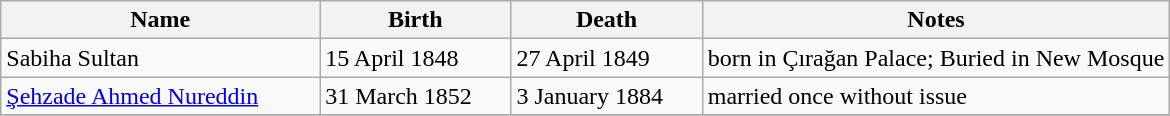<table class="wikitable">
<tr>
<th>Name</th>
<th>Birth</th>
<th>Death</th>
<th style="width:40%;">Notes</th>
</tr>
<tr>
<td>Sabiha Sultan</td>
<td>15 April 1848</td>
<td>27 April 1849</td>
<td>born in Çırağan Palace; Buried in New Mosque</td>
</tr>
<tr>
<td><a href='#'>Şehzade Ahmed Nureddin</a></td>
<td>31 March 1852</td>
<td>3 January 1884</td>
<td>married once without issue</td>
</tr>
<tr>
</tr>
</table>
